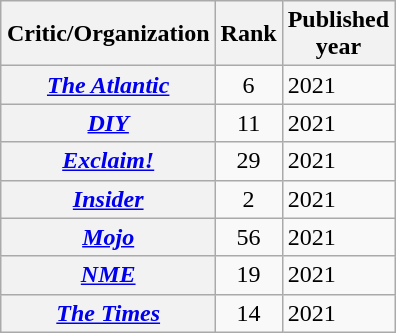<table class="wikitable sortable plainrowheaders" style="margin-left: auto; margin-right: auto; border: none;">
<tr>
<th scope="col">Critic/Organization</th>
<th scope="col">Rank</th>
<th scope="col">Published<br>year</th>
</tr>
<tr>
<th scope="row"><em><a href='#'>The Atlantic</a></em></th>
<td style="text-align:center;">6</td>
<td>2021</td>
</tr>
<tr>
<th scope="row"><em><a href='#'>DIY</a></em></th>
<td style="text-align:center;">11</td>
<td>2021</td>
</tr>
<tr>
<th scope="row"><em><a href='#'>Exclaim!</a></em></th>
<td style="text-align:center;">29</td>
<td>2021</td>
</tr>
<tr>
<th scope="row"><em><a href='#'>Insider</a></em></th>
<td style="text-align:center;">2</td>
<td>2021</td>
</tr>
<tr>
<th scope="row"><em><a href='#'>Mojo</a></em></th>
<td style="text-align:center;">56</td>
<td>2021</td>
</tr>
<tr>
<th scope="row"><em><a href='#'>NME</a></em></th>
<td style="text-align:center;">19</td>
<td>2021</td>
</tr>
<tr>
<th scope="row"><em><a href='#'>The Times</a></em></th>
<td style="text-align:center;">14</td>
<td>2021</td>
</tr>
</table>
